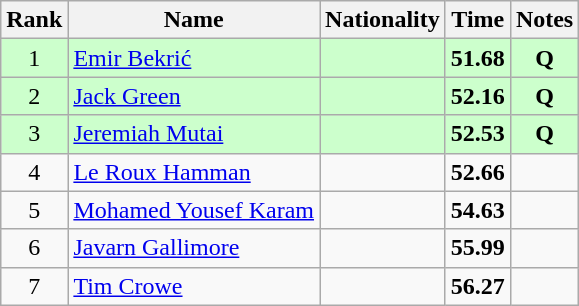<table class="wikitable sortable" style="text-align:center">
<tr>
<th>Rank</th>
<th>Name</th>
<th>Nationality</th>
<th>Time</th>
<th>Notes</th>
</tr>
<tr bgcolor=ccffcc>
<td>1</td>
<td align=left><a href='#'>Emir Bekrić</a></td>
<td align=left></td>
<td><strong>51.68</strong></td>
<td><strong>Q</strong></td>
</tr>
<tr bgcolor=ccffcc>
<td>2</td>
<td align=left><a href='#'>Jack Green</a></td>
<td align=left></td>
<td><strong>52.16</strong></td>
<td><strong>Q</strong></td>
</tr>
<tr bgcolor=ccffcc>
<td>3</td>
<td align=left><a href='#'>Jeremiah Mutai</a></td>
<td align=left></td>
<td><strong>52.53</strong></td>
<td><strong>Q</strong></td>
</tr>
<tr>
<td>4</td>
<td align=left><a href='#'>Le Roux Hamman</a></td>
<td align=left></td>
<td><strong>52.66</strong></td>
<td></td>
</tr>
<tr>
<td>5</td>
<td align=left><a href='#'>Mohamed Yousef Karam</a></td>
<td align=left></td>
<td><strong>54.63</strong></td>
<td></td>
</tr>
<tr>
<td>6</td>
<td align=left><a href='#'>Javarn Gallimore</a></td>
<td align=left></td>
<td><strong>55.99</strong></td>
<td></td>
</tr>
<tr>
<td>7</td>
<td align=left><a href='#'>Tim Crowe</a></td>
<td align=left></td>
<td><strong>56.27</strong></td>
<td></td>
</tr>
</table>
